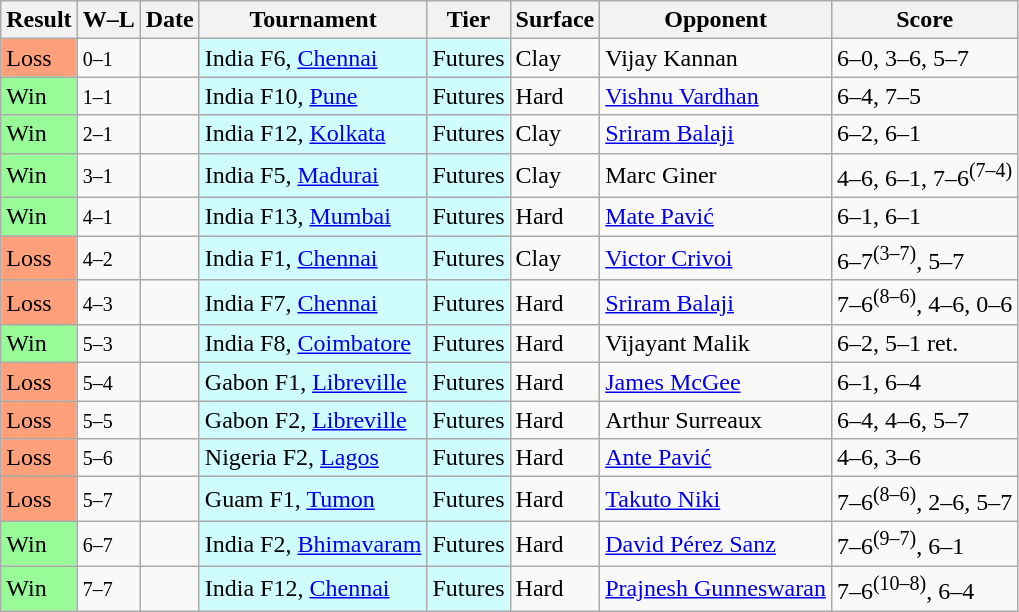<table class="sortable wikitable">
<tr>
<th>Result</th>
<th class="unsortable">W–L</th>
<th>Date</th>
<th>Tournament</th>
<th>Tier</th>
<th>Surface</th>
<th>Opponent</th>
<th class="unsortable">Score</th>
</tr>
<tr>
<td bgcolor=#FFA07A>Loss</td>
<td><small>0–1</small></td>
<td></td>
<td style="background:#cffcff;">India F6, <a href='#'>Chennai</a></td>
<td style="background:#cffcff;">Futures</td>
<td>Clay</td>
<td> Vijay Kannan</td>
<td>6–0, 3–6, 5–7</td>
</tr>
<tr>
<td bgcolor=98FB98>Win</td>
<td><small>1–1</small></td>
<td></td>
<td style="background:#cffcff;">India F10, <a href='#'>Pune</a></td>
<td style="background:#cffcff;">Futures</td>
<td>Hard</td>
<td> <a href='#'>Vishnu Vardhan</a></td>
<td>6–4, 7–5</td>
</tr>
<tr>
<td bgcolor=98FB98>Win</td>
<td><small>2–1</small></td>
<td></td>
<td style="background:#cffcff;">India F12, <a href='#'>Kolkata</a></td>
<td style="background:#cffcff;">Futures</td>
<td>Clay</td>
<td> <a href='#'>Sriram Balaji</a></td>
<td>6–2, 6–1</td>
</tr>
<tr>
<td bgcolor=98FB98>Win</td>
<td><small>3–1</small></td>
<td></td>
<td style="background:#cffcff;">India F5, <a href='#'>Madurai</a></td>
<td style="background:#cffcff;">Futures</td>
<td>Clay</td>
<td> Marc Giner</td>
<td>4–6, 6–1, 7–6<sup>(7–4)</sup></td>
</tr>
<tr>
<td bgcolor=98FB98>Win</td>
<td><small>4–1</small></td>
<td></td>
<td style="background:#cffcff;">India F13, <a href='#'>Mumbai</a></td>
<td style="background:#cffcff;">Futures</td>
<td>Hard</td>
<td> <a href='#'>Mate Pavić</a></td>
<td>6–1, 6–1</td>
</tr>
<tr>
<td bgcolor=#FFA07A>Loss</td>
<td><small>4–2</small></td>
<td></td>
<td style="background:#cffcff;">India F1, <a href='#'>Chennai</a></td>
<td style="background:#cffcff;">Futures</td>
<td>Clay</td>
<td> <a href='#'>Victor Crivoi</a></td>
<td>6–7<sup>(3–7)</sup>, 5–7</td>
</tr>
<tr>
<td bgcolor=#FFA07A>Loss</td>
<td><small>4–3</small></td>
<td></td>
<td style="background:#cffcff;">India F7, <a href='#'>Chennai</a></td>
<td style="background:#cffcff;">Futures</td>
<td>Hard</td>
<td> <a href='#'>Sriram Balaji</a></td>
<td>7–6<sup>(8–6)</sup>, 4–6, 0–6</td>
</tr>
<tr>
<td bgcolor=98FB98>Win</td>
<td><small>5–3</small></td>
<td></td>
<td style="background:#cffcff;">India F8, <a href='#'>Coimbatore</a></td>
<td style="background:#cffcff;">Futures</td>
<td>Hard</td>
<td> Vijayant Malik</td>
<td>6–2, 5–1 ret.</td>
</tr>
<tr>
<td bgcolor=#FFA07A>Loss</td>
<td><small>5–4</small></td>
<td></td>
<td style="background:#cffcff;">Gabon F1, <a href='#'>Libreville</a></td>
<td style="background:#cffcff;">Futures</td>
<td>Hard</td>
<td> <a href='#'>James McGee</a></td>
<td>6–1, 6–4</td>
</tr>
<tr>
<td bgcolor=#FFA07A>Loss</td>
<td><small>5–5</small></td>
<td></td>
<td style="background:#cffcff;">Gabon F2, <a href='#'>Libreville</a></td>
<td style="background:#cffcff;">Futures</td>
<td>Hard</td>
<td> Arthur Surreaux</td>
<td>6–4, 4–6, 5–7</td>
</tr>
<tr>
<td bgcolor=#FFA07A>Loss</td>
<td><small>5–6</small></td>
<td></td>
<td style="background:#cffcff;">Nigeria F2, <a href='#'>Lagos</a></td>
<td style="background:#cffcff;">Futures</td>
<td>Hard</td>
<td> <a href='#'>Ante Pavić</a></td>
<td>4–6, 3–6</td>
</tr>
<tr>
<td bgcolor=#FFA07A>Loss</td>
<td><small>5–7</small></td>
<td></td>
<td style="background:#cffcff;">Guam F1, <a href='#'>Tumon</a></td>
<td style="background:#cffcff;">Futures</td>
<td>Hard</td>
<td> <a href='#'>Takuto Niki</a></td>
<td>7–6<sup>(8–6)</sup>, 2–6, 5–7</td>
</tr>
<tr>
<td bgcolor=98FB98>Win</td>
<td><small>6–7</small></td>
<td></td>
<td style="background:#cffcff;">India F2, <a href='#'>Bhimavaram</a></td>
<td style="background:#cffcff;">Futures</td>
<td>Hard</td>
<td> <a href='#'>David Pérez Sanz</a></td>
<td>7–6<sup>(9–7)</sup>, 6–1</td>
</tr>
<tr>
<td bgcolor=98FB98>Win</td>
<td><small>7–7</small></td>
<td></td>
<td style="background:#cffcff;">India F12, <a href='#'>Chennai</a></td>
<td style="background:#cffcff;">Futures</td>
<td>Hard</td>
<td> <a href='#'>Prajnesh Gunneswaran</a></td>
<td>7–6<sup>(10–8)</sup>, 6–4</td>
</tr>
</table>
